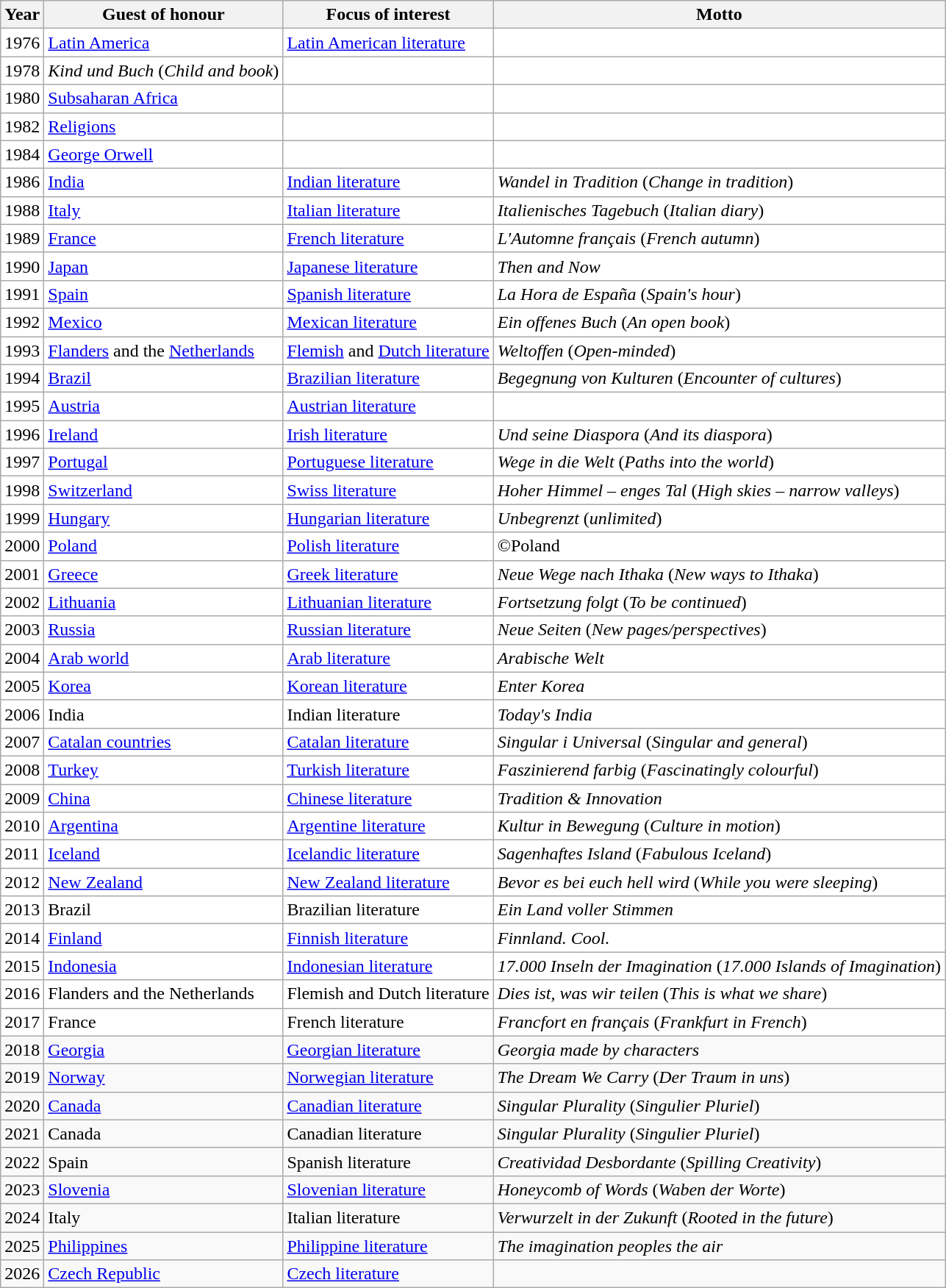<table class="wikitable">
<tr>
<th>Year</th>
<th>Guest of honour</th>
<th>Focus of interest</th>
<th>Motto</th>
</tr>
<tr style="background:#ffffff;">
<td>1976</td>
<td><a href='#'>Latin America</a></td>
<td><a href='#'>Latin American literature</a></td>
<td></td>
</tr>
<tr style="background:#ffffff;">
<td>1978</td>
<td><em>Kind und Buch</em> (<em>Child and book</em>)</td>
<td></td>
<td></td>
</tr>
<tr style="background:#ffffff;">
<td>1980</td>
<td><a href='#'>Subsaharan Africa</a></td>
<td></td>
<td></td>
</tr>
<tr style="background:#ffffff;">
<td>1982</td>
<td><a href='#'>Religions</a></td>
<td></td>
<td></td>
</tr>
<tr style="background:#ffffff;">
<td>1984</td>
<td><a href='#'>George Orwell</a></td>
<td></td>
<td></td>
</tr>
<tr style="background:#ffffff;">
<td>1986</td>
<td><a href='#'>India</a></td>
<td><a href='#'>Indian literature</a></td>
<td><em>Wandel in Tradition</em> (<em>Change in tradition</em>)</td>
</tr>
<tr style="background:#ffffff;">
<td>1988</td>
<td><a href='#'>Italy</a></td>
<td><a href='#'>Italian literature</a></td>
<td><em>Italienisches Tagebuch</em> (<em>Italian diary</em>)</td>
</tr>
<tr style="background:#ffffff;">
<td>1989</td>
<td><a href='#'>France</a></td>
<td><a href='#'>French literature</a></td>
<td><em>L'Automne français</em> (<em>French autumn</em>)</td>
</tr>
<tr style="background:#ffffff;">
<td>1990</td>
<td><a href='#'>Japan</a></td>
<td><a href='#'>Japanese literature</a></td>
<td><em>Then and Now</em></td>
</tr>
<tr style="background:#ffffff;">
<td>1991</td>
<td><a href='#'>Spain</a></td>
<td><a href='#'>Spanish literature</a></td>
<td><em>La Hora de España</em> (<em>Spain's hour</em>)</td>
</tr>
<tr style="background:#ffffff;">
<td>1992</td>
<td><a href='#'>Mexico</a></td>
<td><a href='#'>Mexican literature</a></td>
<td><em>Ein offenes Buch</em> (<em>An open book</em>)</td>
</tr>
<tr style="background:#ffffff;">
<td>1993</td>
<td><a href='#'>Flanders</a> and the <a href='#'>Netherlands</a></td>
<td><a href='#'>Flemish</a> and <a href='#'>Dutch literature</a></td>
<td><em>Weltoffen</em> (<em>Open-minded</em>)</td>
</tr>
<tr style="background:#ffffff;">
<td>1994</td>
<td><a href='#'>Brazil</a></td>
<td><a href='#'>Brazilian literature</a></td>
<td><em>Begegnung von Kulturen</em> (<em>Encounter of cultures</em>)</td>
</tr>
<tr style="background:#ffffff;">
<td>1995</td>
<td><a href='#'>Austria</a></td>
<td><a href='#'>Austrian literature</a></td>
<td></td>
</tr>
<tr style="background:#ffffff;">
<td>1996</td>
<td><a href='#'>Ireland</a></td>
<td><a href='#'>Irish literature</a></td>
<td><em>Und seine Diaspora</em> (<em>And its diaspora</em>)</td>
</tr>
<tr style="background:#ffffff;">
<td>1997</td>
<td><a href='#'>Portugal</a></td>
<td><a href='#'>Portuguese literature</a></td>
<td><em>Wege in die Welt</em> (<em>Paths into the world</em>)</td>
</tr>
<tr style="background:#ffffff;">
<td>1998</td>
<td><a href='#'>Switzerland</a></td>
<td><a href='#'>Swiss literature</a></td>
<td><em>Hoher Himmel – enges Tal</em> (<em>High skies – narrow valleys</em>)</td>
</tr>
<tr style="background:#ffffff;">
<td>1999</td>
<td><a href='#'>Hungary</a></td>
<td><a href='#'>Hungarian literature</a></td>
<td><em>Unbegrenzt</em> (<em>unlimited</em>)</td>
</tr>
<tr style="background:#ffffff;">
<td>2000</td>
<td><a href='#'>Poland</a></td>
<td><a href='#'>Polish literature</a></td>
<td>©Poland</td>
</tr>
<tr style="background:#ffffff;">
<td>2001</td>
<td><a href='#'>Greece</a></td>
<td><a href='#'>Greek literature</a></td>
<td><em>Neue Wege nach Ithaka</em> (<em>New ways to Ithaka</em>)</td>
</tr>
<tr style="background:#ffffff;">
<td>2002</td>
<td><a href='#'>Lithuania</a></td>
<td><a href='#'>Lithuanian literature</a></td>
<td><em>Fortsetzung folgt</em> (<em>To be continued</em>)</td>
</tr>
<tr style="background:#ffffff;">
<td>2003</td>
<td><a href='#'>Russia</a></td>
<td><a href='#'>Russian literature</a></td>
<td><em>Neue Seiten</em> (<em>New pages/perspectives</em>)</td>
</tr>
<tr style="background:#ffffff;">
<td>2004</td>
<td><a href='#'>Arab world</a></td>
<td><a href='#'>Arab literature</a></td>
<td><em>Arabische Welt</em></td>
</tr>
<tr style="background:#ffffff;">
<td>2005</td>
<td><a href='#'>Korea</a></td>
<td><a href='#'>Korean literature</a></td>
<td><em>Enter Korea</em></td>
</tr>
<tr style="background:#ffffff;">
<td>2006</td>
<td>India</td>
<td>Indian literature</td>
<td><em>Today's India</em></td>
</tr>
<tr style="background:#ffffff;">
<td>2007</td>
<td><a href='#'>Catalan countries</a></td>
<td><a href='#'>Catalan literature</a></td>
<td><em>Singular i Universal</em> (<em>Singular and general</em>)</td>
</tr>
<tr style="background:#ffffff;">
<td>2008</td>
<td><a href='#'>Turkey</a></td>
<td><a href='#'>Turkish literature</a></td>
<td><em>Faszinierend farbig</em> (<em>Fascinatingly colourful</em>)</td>
</tr>
<tr style="background:#ffffff;">
<td>2009</td>
<td><a href='#'>China</a></td>
<td><a href='#'>Chinese literature</a></td>
<td><em>Tradition & Innovation</em></td>
</tr>
<tr style="background:#ffffff;">
<td>2010</td>
<td><a href='#'>Argentina</a></td>
<td><a href='#'>Argentine literature</a></td>
<td><em>Kultur in Bewegung</em> (<em>Culture in motion</em>)</td>
</tr>
<tr style="background:#ffffff;">
<td>2011</td>
<td><a href='#'>Iceland</a></td>
<td><a href='#'>Icelandic literature</a></td>
<td><em>Sagenhaftes Island</em> (<em>Fabulous Iceland</em>)</td>
</tr>
<tr style="background:#ffffff;">
<td>2012</td>
<td><a href='#'>New Zealand</a></td>
<td><a href='#'>New Zealand literature</a></td>
<td><em>Bevor es bei euch hell wird</em> (<em>While you were sleeping</em>)</td>
</tr>
<tr style="background:#ffffff;">
<td>2013</td>
<td>Brazil</td>
<td>Brazilian literature</td>
<td><em>Ein Land voller Stimmen</em></td>
</tr>
<tr style="background:#ffffff;">
<td>2014</td>
<td><a href='#'>Finland</a></td>
<td><a href='#'>Finnish literature</a></td>
<td><em>Finnland. Cool.</em></td>
</tr>
<tr style="background:#ffffff;">
<td>2015</td>
<td><a href='#'>Indonesia</a></td>
<td><a href='#'>Indonesian literature</a></td>
<td><em>17.000 Inseln der Imagination</em> (<em>17.000 Islands of Imagination</em>)</td>
</tr>
<tr style="background:#ffffff;">
<td>2016</td>
<td>Flanders and the Netherlands</td>
<td>Flemish and Dutch literature</td>
<td><em>Dies ist, was wir teilen</em> (<em>This is what we share</em>)</td>
</tr>
<tr style="background:#ffffff;">
<td>2017</td>
<td>France</td>
<td>French literature</td>
<td><em>Francfort en français</em> (<em>Frankfurt in French</em>)</td>
</tr>
<tr>
<td>2018</td>
<td><a href='#'>Georgia</a></td>
<td><a href='#'>Georgian literature</a></td>
<td><em>Georgia made by characters</em></td>
</tr>
<tr>
<td>2019</td>
<td><a href='#'>Norway</a></td>
<td><a href='#'>Norwegian literature</a></td>
<td><em>The Dream We Carry</em> (<em>Der Traum in uns</em>)</td>
</tr>
<tr>
<td>2020</td>
<td><a href='#'>Canada</a></td>
<td><a href='#'>Canadian literature</a></td>
<td><em>Singular Plurality</em> (<em>Singulier Pluriel</em>)</td>
</tr>
<tr>
<td>2021</td>
<td>Canada</td>
<td>Canadian literature</td>
<td><em>Singular Plurality</em> (<em>Singulier Pluriel</em>)</td>
</tr>
<tr>
<td>2022</td>
<td>Spain</td>
<td>Spanish literature</td>
<td><em>Creatividad Desbordante</em> (<em>Spilling Creativity</em>)</td>
</tr>
<tr>
<td>2023</td>
<td><a href='#'>Slovenia</a></td>
<td><a href='#'>Slovenian literature</a></td>
<td><em>Honeycomb of Words</em> (<em>Waben der Worte</em>)</td>
</tr>
<tr>
<td>2024</td>
<td>Italy</td>
<td>Italian literature</td>
<td><em>Verwurzelt in der Zukunft</em> (<em>Rooted in the future</em>)</td>
</tr>
<tr>
<td>2025</td>
<td><a href='#'>Philippines</a></td>
<td><a href='#'>Philippine literature</a></td>
<td><em>The imagination peoples the air</em></td>
</tr>
<tr>
<td>2026</td>
<td><a href='#'>Czech Republic</a></td>
<td><a href='#'>Czech literature</a></td>
<td></td>
</tr>
</table>
